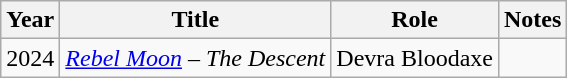<table class="wikitable sortable">
<tr>
<th>Year</th>
<th>Title</th>
<th>Role</th>
<th class="unsortable">Notes</th>
</tr>
<tr>
<td>2024</td>
<td><em><a href='#'>Rebel Moon</a> – The Descent </em></td>
<td>Devra Bloodaxe</td>
<td></td>
</tr>
</table>
